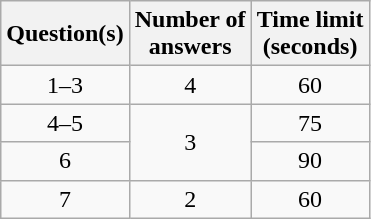<table class="wikitable" style="text-align:center">
<tr Time limit and Answers per Question>
<th>Question(s)</th>
<th>Number of<br>answers</th>
<th>Time limit<br>(seconds)</th>
</tr>
<tr>
<td>1–3</td>
<td>4</td>
<td>60</td>
</tr>
<tr>
<td>4–5</td>
<td rowspan="2">3</td>
<td>75</td>
</tr>
<tr>
<td>6</td>
<td>90</td>
</tr>
<tr>
<td>7</td>
<td>2</td>
<td>60</td>
</tr>
</table>
